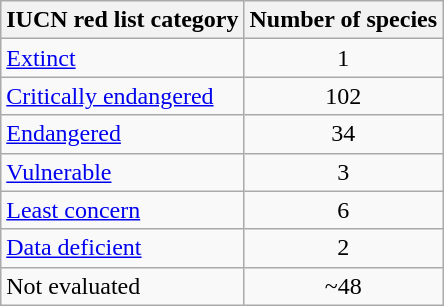<table class="wikitable">
<tr>
<th>IUCN red list category</th>
<th>Number of species</th>
</tr>
<tr>
<td><a href='#'>Extinct</a></td>
<td align="center">1</td>
</tr>
<tr>
<td><a href='#'>Critically endangered</a></td>
<td align="center">102</td>
</tr>
<tr>
<td><a href='#'>Endangered</a></td>
<td align="center">34</td>
</tr>
<tr>
<td><a href='#'>Vulnerable</a></td>
<td align="center">3</td>
</tr>
<tr>
<td><a href='#'>Least concern</a></td>
<td align="center">6</td>
</tr>
<tr>
<td><a href='#'>Data deficient</a></td>
<td align="center">2</td>
</tr>
<tr>
<td>Not evaluated</td>
<td align="center">~48</td>
</tr>
</table>
